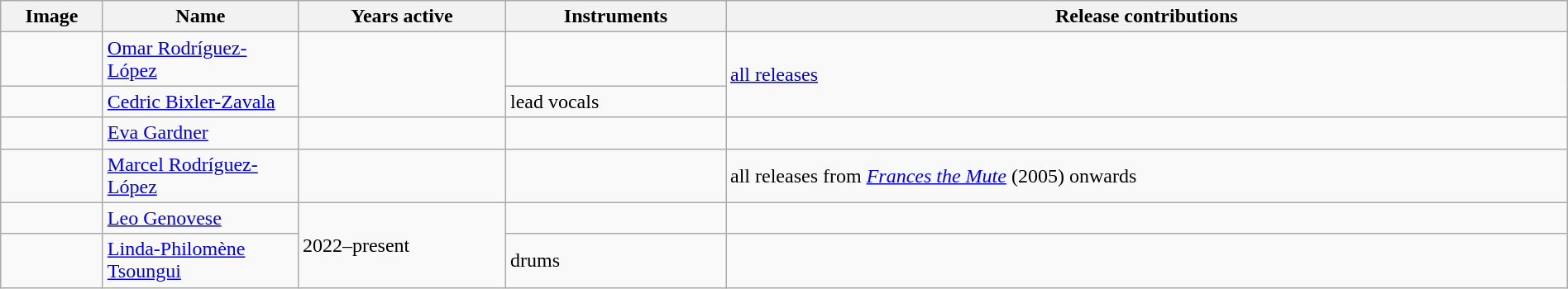<table class="wikitable" border="1" width="100%">
<tr>
<th width="75">Image</th>
<th width="150">Name</th>
<th width="160">Years active</th>
<th width="170">Instruments</th>
<th>Release contributions</th>
</tr>
<tr>
<td></td>
<td><a href='#'>Omar Rodríguez-López</a></td>
<td rowspan="2"></td>
<td></td>
<td rowspan="2"><a href='#'>all releases</a></td>
</tr>
<tr>
<td></td>
<td><a href='#'>Cedric Bixler-Zavala</a></td>
<td>lead vocals</td>
</tr>
<tr>
<td></td>
<td><a href='#'>Eva Gardner</a></td>
<td></td>
<td></td>
<td></td>
</tr>
<tr>
<td></td>
<td><a href='#'>Marcel Rodríguez-López</a></td>
<td></td>
<td></td>
<td>all releases from <em><a href='#'>Frances the Mute</a></em> (2005) onwards </td>
</tr>
<tr>
<td></td>
<td><a href='#'>Leo Genovese</a></td>
<td rowspan="2">2022–present</td>
<td></td>
<td></td>
</tr>
<tr>
<td></td>
<td><a href='#'>Linda-Philomène Tsoungui</a></td>
<td>drums</td>
<td></td>
</tr>
</table>
